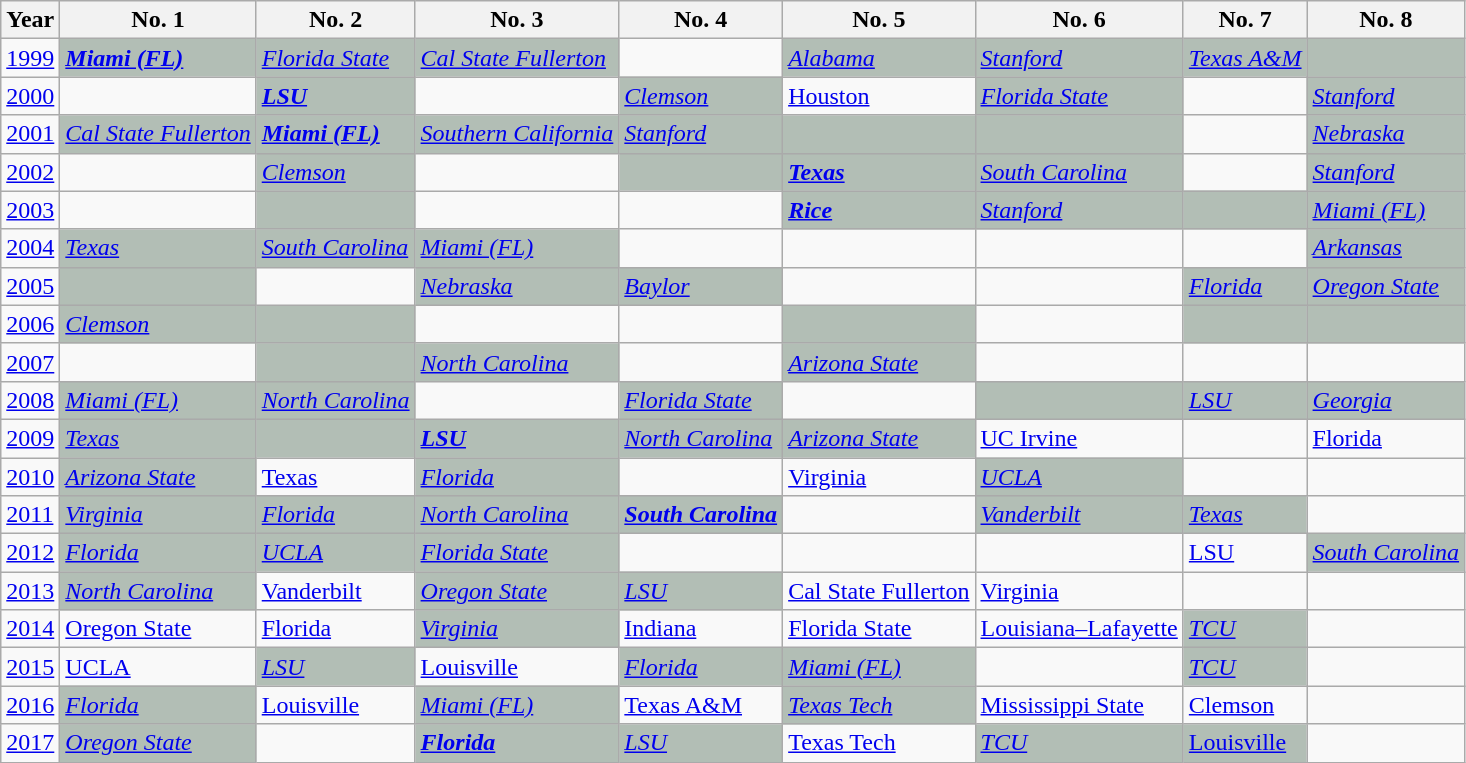<table class=wikitable>
<tr>
<th>Year</th>
<th>No. 1</th>
<th>No. 2</th>
<th>No. 3</th>
<th>No. 4</th>
<th>No. 5</th>
<th>No. 6</th>
<th>No. 7</th>
<th>No. 8</th>
</tr>
<tr>
<td><a href='#'>1999</a></td>
<td style="background:#B2BEB5;"><strong><em><a href='#'>Miami (FL)</a></em></strong></td>
<td style="background:#B2BEB5;"><em><a href='#'>Florida State</a></em></td>
<td style="background:#B2BEB5;"><em><a href='#'>Cal State Fullerton</a></em></td>
<td></td>
<td style="background:#B2BEB5;"><em><a href='#'>Alabama</a></em></td>
<td style="background:#B2BEB5;"><em><a href='#'>Stanford</a></em></td>
<td style="background:#B2BEB5;"><em><a href='#'>Texas A&M</a></em></td>
<td style="background:#B2BEB5;"><em></em></td>
</tr>
<tr>
<td><a href='#'>2000</a></td>
<td></td>
<td style="background:#B2BEB5;"><strong><em><a href='#'>LSU</a></em></strong></td>
<td></td>
<td style="background:#B2BEB5;"><em><a href='#'>Clemson</a></em></td>
<td><a href='#'>Houston</a></td>
<td style="background:#B2BEB5;"><em><a href='#'>Florida State</a></em></td>
<td></td>
<td style="background:#B2BEB5;"><em><a href='#'>Stanford</a></em></td>
</tr>
<tr>
<td><a href='#'>2001</a></td>
<td style="background:#B2BEB5;"><em><a href='#'>Cal State Fullerton</a></em></td>
<td style="background:#B2BEB5;"><strong><em><a href='#'>Miami (FL)</a></em></strong></td>
<td style="background:#B2BEB5;"><em><a href='#'>Southern California</a></em></td>
<td style="background:#B2BEB5;"><em><a href='#'>Stanford</a></em></td>
<td style="background:#B2BEB5;"><em></em></td>
<td style="background:#B2BEB5;"><em></em></td>
<td></td>
<td style="background:#B2BEB5;"><em><a href='#'>Nebraska</a></em></td>
</tr>
<tr>
<td><a href='#'>2002</a></td>
<td></td>
<td style="background:#B2BEB5;"><em><a href='#'>Clemson</a></em></td>
<td></td>
<td style="background:#B2BEB5;"><em></em></td>
<td style="background:#B2BEB5;"><strong><em><a href='#'>Texas</a></em></strong></td>
<td style="background:#B2BEB5;"><em><a href='#'>South Carolina</a></em></td>
<td></td>
<td style="background:#B2BEB5;"><em><a href='#'>Stanford</a></em></td>
</tr>
<tr>
<td><a href='#'>2003</a></td>
<td></td>
<td style="background:#B2BEB5;"><em></em></td>
<td></td>
<td></td>
<td style="background:#B2BEB5;"><strong><em><a href='#'>Rice</a></em></strong></td>
<td style="background:#B2BEB5;"><em><a href='#'>Stanford</a></em></td>
<td style="background:#B2BEB5;"><em></em></td>
<td style="background:#B2BEB5;"><em><a href='#'>Miami (FL)</a></em></td>
</tr>
<tr>
<td><a href='#'>2004</a></td>
<td style="background:#B2BEB5;"><em><a href='#'>Texas</a></em></td>
<td style="background:#B2BEB5;"><em><a href='#'>South Carolina</a></em></td>
<td style="background:#B2BEB5;"><em><a href='#'>Miami (FL)</a></em></td>
<td></td>
<td></td>
<td></td>
<td></td>
<td style="background:#B2BEB5;"><em><a href='#'>Arkansas</a></em></td>
</tr>
<tr>
<td><a href='#'>2005</a></td>
<td style="background:#B2BEB5;"><em></em></td>
<td></td>
<td style="background:#B2BEB5;"><em><a href='#'>Nebraska</a></em></td>
<td style="background:#B2BEB5;"><em><a href='#'>Baylor</a></em></td>
<td></td>
<td></td>
<td style="background:#B2BEB5;"><em><a href='#'>Florida</a></em></td>
<td style="background:#B2BEB5;"><em><a href='#'>Oregon State</a></em></td>
</tr>
<tr>
<td><a href='#'>2006</a></td>
<td style="background:#B2BEB5;"><em><a href='#'>Clemson</a></em></td>
<td style="background:#B2BEB5;"><em></em></td>
<td></td>
<td></td>
<td style="background:#B2BEB5;"><em></em></td>
<td></td>
<td style="background:#B2BEB5;"><em></em></td>
<td style="background:#B2BEB5;"><em></em></td>
</tr>
<tr>
<td><a href='#'>2007</a></td>
<td></td>
<td style="background:#B2BEB5;"><em></em></td>
<td style="background:#B2BEB5;"><em><a href='#'>North Carolina</a></em></td>
<td></td>
<td style="background:#B2BEB5;"><em><a href='#'>Arizona State</a></em></td>
<td></td>
<td></td>
<td></td>
</tr>
<tr>
<td><a href='#'>2008</a></td>
<td style="background:#B2BEB5;"><em><a href='#'>Miami (FL)</a></em></td>
<td style="background:#B2BEB5;"><em><a href='#'>North Carolina</a></em></td>
<td></td>
<td style="background:#B2BEB5;"><em><a href='#'>Florida State</a></em></td>
<td></td>
<td style="background:#B2BEB5;"><em></em></td>
<td style="background:#B2BEB5;"><em><a href='#'>LSU</a></em></td>
<td style="background:#B2BEB5;"><em><a href='#'>Georgia</a></em></td>
</tr>
<tr>
<td><a href='#'>2009</a></td>
<td style="background:#B2BEB5;"><em><a href='#'>Texas</a></em></td>
<td style="background:#B2BEB5;"><em></em></td>
<td style="background:#B2BEB5;"><strong><em><a href='#'>LSU</a></em></strong></td>
<td style="background:#B2BEB5;"><em><a href='#'>North Carolina</a></em></td>
<td style="background:#B2BEB5;"><em><a href='#'>Arizona State</a></em></td>
<td><a href='#'>UC Irvine</a></td>
<td></td>
<td><a href='#'>Florida</a></td>
</tr>
<tr>
<td><a href='#'>2010</a></td>
<td style="background:#B2BEB5;"><em><a href='#'>Arizona State</a></em></td>
<td><a href='#'>Texas</a></td>
<td style="background:#B2BEB5;"><em><a href='#'>Florida</a></em></td>
<td></td>
<td><a href='#'>Virginia</a></td>
<td style="background:#B2BEB5;"><em><a href='#'>UCLA</a></em></td>
<td></td>
<td></td>
</tr>
<tr>
<td><a href='#'>2011</a></td>
<td style="background:#B2BEB5;"><em><a href='#'>Virginia</a></em></td>
<td style="background:#B2BEB5;"><em><a href='#'>Florida</a></em></td>
<td style="background:#B2BEB5;"><em><a href='#'>North Carolina</a></em></td>
<td style="background:#B2BEB5;"><strong><em><a href='#'>South Carolina</a></em></strong></td>
<td></td>
<td style="background:#B2BEB5;"><em><a href='#'>Vanderbilt</a></em></td>
<td style="background:#B2BEB5;"><em><a href='#'>Texas</a></em></td>
<td></td>
</tr>
<tr>
<td><a href='#'>2012</a></td>
<td style="background:#B2BEB5;"><em><a href='#'>Florida</a></em></td>
<td style="background:#B2BEB5;"><em><a href='#'>UCLA</a></em></td>
<td style="background:#B2BEB5;"><em><a href='#'>Florida State</a></em></td>
<td></td>
<td></td>
<td></td>
<td><a href='#'>LSU</a></td>
<td style="background:#B2BEB5;"><em><a href='#'>South Carolina</a></em></td>
</tr>
<tr>
<td><a href='#'>2013</a></td>
<td style="background:#B2BEB5;"><em><a href='#'>North Carolina</a></em></td>
<td><a href='#'>Vanderbilt</a></td>
<td style="background:#B2BEB5;"><em><a href='#'>Oregon State</a></em></td>
<td style="background:#B2BEB5;"><em><a href='#'>LSU</a></em></td>
<td><a href='#'>Cal State Fullerton</a></td>
<td><a href='#'>Virginia</a></td>
<td></td>
<td></td>
</tr>
<tr>
<td><a href='#'>2014</a></td>
<td><a href='#'>Oregon State</a></td>
<td><a href='#'>Florida</a></td>
<td style="background:#B2BEB5;"><em><a href='#'>Virginia</a></em></td>
<td><a href='#'>Indiana</a></td>
<td><a href='#'>Florida State</a></td>
<td><a href='#'>Louisiana–Lafayette</a></td>
<td style="background:#B2BEB5;"><em><a href='#'>TCU</a></em></td>
<td></td>
</tr>
<tr>
<td><a href='#'>2015</a></td>
<td><a href='#'>UCLA</a></td>
<td style="background:#B2BEB5;"><em><a href='#'>LSU</a></em></td>
<td><a href='#'>Louisville</a></td>
<td style="background:#B2BEB5;"><em><a href='#'>Florida</a></em></td>
<td style="background:#B2BEB5;"><em><a href='#'>Miami (FL)</a></em></td>
<td></td>
<td style="background:#B2BEB5;"><em><a href='#'>TCU</a></em></td>
<td></td>
</tr>
<tr>
<td><a href='#'>2016</a></td>
<td style="background:#B2BEB5;"><em><a href='#'>Florida</a></em></td>
<td><a href='#'>Louisville</a></td>
<td style="background:#B2BEB5;"><em><a href='#'>Miami (FL)</a></em></td>
<td><a href='#'>Texas A&M</a></td>
<td style="background:#B2BEB5;"><em><a href='#'>Texas Tech</a></em></td>
<td><a href='#'>Mississippi State</a></td>
<td><a href='#'>Clemson</a></td>
<td></td>
</tr>
<tr>
<td><a href='#'>2017</a></td>
<td style="background:#B2BEB5;"><em><a href='#'>Oregon State</a></em></td>
<td></td>
<td style="background:#B2BEB5;"><em><a href='#'><strong>Florida</strong></a></em></td>
<td style="background:#B2BEB5;"><em><a href='#'>LSU</a></em></td>
<td><a href='#'>Texas Tech</a></td>
<td style="background:#B2BEB5;"><em><a href='#'>TCU</a></em></td>
<td style="background:#B2BEB5;"><em><a href='#'></em>Louisville<em></a></em></td>
<td></td>
</tr>
</table>
